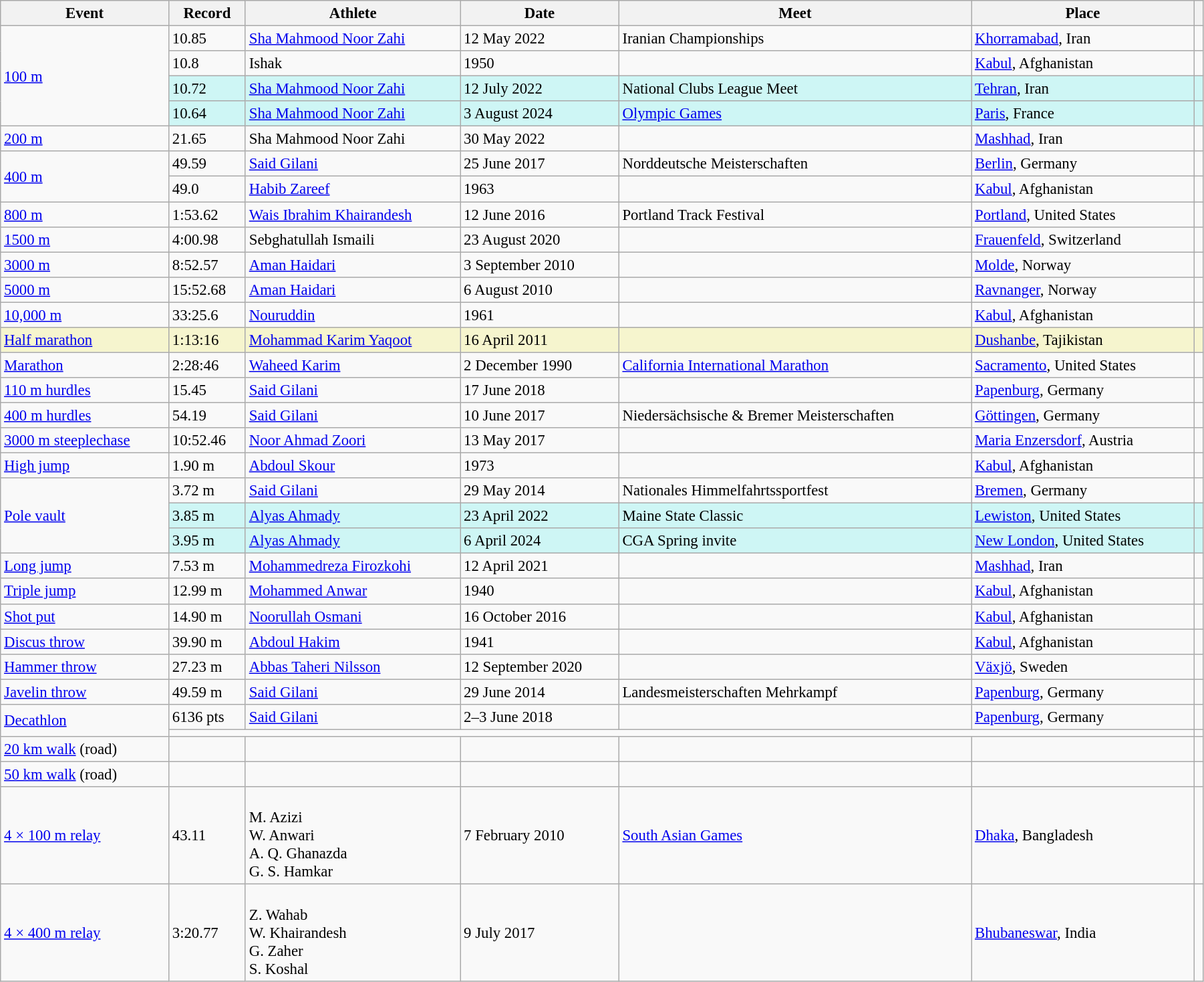<table class="wikitable" style="font-size:95%; width: 95%;">
<tr>
<th>Event</th>
<th>Record</th>
<th>Athlete</th>
<th>Date</th>
<th>Meet</th>
<th>Place</th>
<th></th>
</tr>
<tr>
<td rowspan=4><a href='#'>100 m</a></td>
<td>10.85 </td>
<td><a href='#'>Sha Mahmood Noor Zahi</a></td>
<td>12 May 2022</td>
<td>Iranian Championships</td>
<td><a href='#'>Khorramabad</a>, Iran</td>
<td></td>
</tr>
<tr>
<td>10.8 </td>
<td>Ishak</td>
<td>1950</td>
<td></td>
<td><a href='#'>Kabul</a>, Afghanistan</td>
<td></td>
</tr>
<tr bgcolor=#CEF6F5>
<td>10.72 </td>
<td><a href='#'>Sha Mahmood Noor Zahi</a></td>
<td>12 July 2022</td>
<td>National Clubs League Meet</td>
<td><a href='#'>Tehran</a>, Iran</td>
<td></td>
</tr>
<tr bgcolor=#CEF6F5>
<td>10.64 </td>
<td><a href='#'>Sha Mahmood Noor Zahi</a></td>
<td>3 August 2024</td>
<td><a href='#'>Olympic Games</a></td>
<td><a href='#'>Paris</a>, France</td>
<td></td>
</tr>
<tr>
<td><a href='#'>200 m</a></td>
<td>21.65 </td>
<td>Sha Mahmood Noor Zahi</td>
<td>30 May 2022</td>
<td></td>
<td><a href='#'>Mashhad</a>, Iran</td>
<td></td>
</tr>
<tr>
<td rowspan=2><a href='#'>400 m</a></td>
<td>49.59</td>
<td><a href='#'>Said Gilani</a></td>
<td>25 June 2017</td>
<td>Norddeutsche Meisterschaften</td>
<td><a href='#'>Berlin</a>, Germany</td>
<td></td>
</tr>
<tr>
<td>49.0 </td>
<td><a href='#'>Habib Zareef</a></td>
<td>1963</td>
<td></td>
<td><a href='#'>Kabul</a>, Afghanistan</td>
<td></td>
</tr>
<tr>
<td><a href='#'>800 m</a></td>
<td>1:53.62</td>
<td><a href='#'>Wais Ibrahim Khairandesh</a></td>
<td>12 June 2016</td>
<td>Portland Track Festival</td>
<td><a href='#'>Portland</a>, United States</td>
<td></td>
</tr>
<tr>
<td><a href='#'>1500 m</a></td>
<td>4:00.98</td>
<td>Sebghatullah Ismaili</td>
<td>23 August 2020</td>
<td></td>
<td><a href='#'>Frauenfeld</a>, Switzerland</td>
<td></td>
</tr>
<tr>
<td><a href='#'>3000 m</a></td>
<td>8:52.57</td>
<td><a href='#'>Aman Haidari</a></td>
<td>3 September 2010</td>
<td></td>
<td><a href='#'>Molde</a>, Norway</td>
<td></td>
</tr>
<tr>
<td><a href='#'>5000 m</a></td>
<td>15:52.68</td>
<td><a href='#'>Aman Haidari</a></td>
<td>6 August 2010</td>
<td></td>
<td><a href='#'>Ravnanger</a>, Norway</td>
<td></td>
</tr>
<tr>
<td><a href='#'>10,000 m</a></td>
<td>33:25.6 </td>
<td><a href='#'>Nouruddin</a></td>
<td>1961</td>
<td></td>
<td><a href='#'>Kabul</a>, Afghanistan</td>
<td></td>
</tr>
<tr style="background:#f6F5CE;">
<td><a href='#'>Half marathon</a></td>
<td>1:13:16</td>
<td><a href='#'>Mohammad Karim Yaqoot</a></td>
<td>16 April 2011</td>
<td></td>
<td><a href='#'>Dushanbe</a>, Tajikistan</td>
<td></td>
</tr>
<tr>
<td><a href='#'>Marathon</a></td>
<td>2:28:46</td>
<td><a href='#'>Waheed Karim</a></td>
<td>2 December 1990</td>
<td><a href='#'>California International Marathon</a></td>
<td><a href='#'>Sacramento</a>, United States</td>
<td></td>
</tr>
<tr>
<td><a href='#'>110 m hurdles</a></td>
<td>15.45 </td>
<td><a href='#'>Said Gilani</a></td>
<td>17 June 2018</td>
<td></td>
<td><a href='#'>Papenburg</a>, Germany</td>
<td></td>
</tr>
<tr>
<td><a href='#'>400 m hurdles</a></td>
<td>54.19</td>
<td><a href='#'>Said Gilani</a></td>
<td>10 June 2017</td>
<td>Niedersächsische & Bremer Meisterschaften</td>
<td><a href='#'>Göttingen</a>, Germany</td>
<td></td>
</tr>
<tr>
<td><a href='#'>3000 m steeplechase</a></td>
<td>10:52.46</td>
<td><a href='#'>Noor Ahmad Zoori</a></td>
<td>13 May 2017</td>
<td></td>
<td><a href='#'>Maria Enzersdorf</a>, Austria</td>
<td></td>
</tr>
<tr>
<td><a href='#'>High jump</a></td>
<td>1.90 m</td>
<td><a href='#'>Abdoul Skour</a></td>
<td>1973</td>
<td></td>
<td><a href='#'>Kabul</a>, Afghanistan</td>
<td></td>
</tr>
<tr>
<td rowspan=3><a href='#'>Pole vault</a></td>
<td>3.72 m</td>
<td><a href='#'>Said Gilani</a></td>
<td>29 May 2014</td>
<td>Nationales Himmelfahrtssportfest</td>
<td><a href='#'>Bremen</a>, Germany</td>
<td></td>
</tr>
<tr bgcolor=#CEF6F5>
<td>3.85 m</td>
<td><a href='#'>Alyas Ahmady</a></td>
<td>23 April 2022</td>
<td>Maine State Classic</td>
<td><a href='#'>Lewiston</a>, United States</td>
<td></td>
</tr>
<tr bgcolor=#CEF6F5>
<td>3.95 m</td>
<td><a href='#'>Alyas Ahmady</a></td>
<td>6 April 2024</td>
<td>CGA Spring invite</td>
<td><a href='#'>New London</a>, United States</td>
<td></td>
</tr>
<tr>
<td><a href='#'>Long jump</a></td>
<td>7.53 m </td>
<td><a href='#'>Mohammedreza Firozkohi</a></td>
<td>12 April 2021</td>
<td></td>
<td><a href='#'>Mashhad</a>, Iran</td>
<td></td>
</tr>
<tr>
<td><a href='#'>Triple jump</a></td>
<td>12.99 m </td>
<td><a href='#'>Mohammed Anwar</a></td>
<td>1940</td>
<td></td>
<td><a href='#'>Kabul</a>, Afghanistan</td>
<td></td>
</tr>
<tr>
<td><a href='#'>Shot put</a></td>
<td>14.90 m</td>
<td><a href='#'>Noorullah Osmani</a></td>
<td>16 October 2016</td>
<td></td>
<td><a href='#'>Kabul</a>, Afghanistan</td>
<td></td>
</tr>
<tr>
<td><a href='#'>Discus throw</a></td>
<td>39.90 m</td>
<td><a href='#'>Abdoul Hakim</a></td>
<td>1941</td>
<td></td>
<td><a href='#'>Kabul</a>, Afghanistan</td>
<td></td>
</tr>
<tr>
<td><a href='#'>Hammer throw</a></td>
<td>27.23 m</td>
<td><a href='#'>Abbas Taheri Nilsson</a></td>
<td>12 September 2020</td>
<td></td>
<td><a href='#'>Växjö</a>, Sweden</td>
<td></td>
</tr>
<tr>
<td><a href='#'>Javelin throw</a></td>
<td>49.59 m</td>
<td><a href='#'>Said Gilani</a></td>
<td>29 June 2014</td>
<td>Landesmeisterschaften Mehrkampf</td>
<td><a href='#'>Papenburg</a>, Germany</td>
<td></td>
</tr>
<tr>
<td rowspan=2><a href='#'>Decathlon</a></td>
<td>6136 pts</td>
<td><a href='#'>Said Gilani</a></td>
<td>2–3 June 2018</td>
<td></td>
<td><a href='#'>Papenburg</a>, Germany</td>
<td></td>
</tr>
<tr>
<td colspan=5></td>
<td></td>
</tr>
<tr>
<td><a href='#'>20 km walk</a> (road)</td>
<td></td>
<td></td>
<td></td>
<td></td>
<td></td>
<td></td>
</tr>
<tr>
<td><a href='#'>50 km walk</a> (road)</td>
<td></td>
<td></td>
<td></td>
<td></td>
<td></td>
<td></td>
</tr>
<tr>
<td><a href='#'>4 × 100 m relay</a></td>
<td>43.11</td>
<td><br>M. Azizi<br>W. Anwari<br>A. Q. Ghanazda<br>G. S. Hamkar</td>
<td>7 February 2010</td>
<td><a href='#'>South Asian Games</a></td>
<td><a href='#'>Dhaka</a>, Bangladesh</td>
<td></td>
</tr>
<tr>
<td><a href='#'>4 × 400 m relay</a></td>
<td>3:20.77</td>
<td><br>Z. Wahab<br>W. Khairandesh<br>G. Zaher<br>S. Koshal</td>
<td>9 July 2017</td>
<td></td>
<td><a href='#'>Bhubaneswar</a>, India</td>
<td></td>
</tr>
</table>
